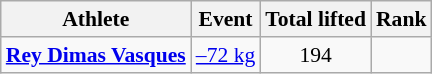<table class="wikitable" style="font-size:90%">
<tr>
<th>Athlete</th>
<th>Event</th>
<th>Total lifted</th>
<th>Rank</th>
</tr>
<tr align=center>
<td align=left><strong><a href='#'>Rey Dimas Vasques</a></strong></td>
<td align=left><a href='#'>–72 kg</a></td>
<td>194</td>
<td></td>
</tr>
</table>
